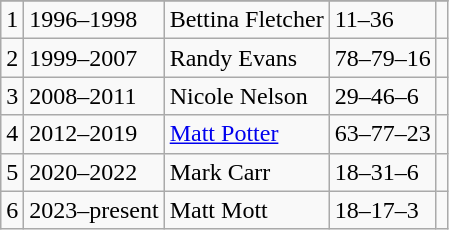<table class="wikitable">
<tr style="text-align:center;">
</tr>
<tr>
<td>1</td>
<td>1996–1998</td>
<td>Bettina Fletcher</td>
<td>11–36</td>
<td></td>
</tr>
<tr>
<td>2</td>
<td>1999–2007</td>
<td>Randy Evans</td>
<td>78–79–16</td>
<td></td>
</tr>
<tr>
<td>3</td>
<td>2008–2011</td>
<td>Nicole Nelson</td>
<td>29–46–6</td>
<td></td>
</tr>
<tr>
<td>4</td>
<td>2012–2019</td>
<td><a href='#'>Matt Potter</a></td>
<td>63–77–23</td>
<td></td>
</tr>
<tr>
<td>5</td>
<td>2020–2022</td>
<td>Mark Carr</td>
<td>18–31–6</td>
<td></td>
</tr>
<tr>
<td>6</td>
<td>2023–present</td>
<td>Matt Mott</td>
<td>18–17–3</td>
<td></td>
</tr>
</table>
